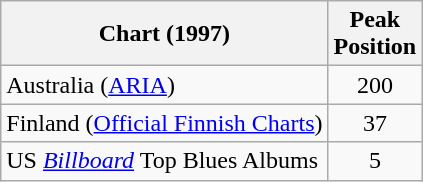<table class="wikitable">
<tr>
<th>Chart (1997)</th>
<th>Peak<br>Position</th>
</tr>
<tr>
<td>Australia (<a href='#'>ARIA</a>)</td>
<td style="text-align:center;">200</td>
</tr>
<tr>
<td>Finland (<a href='#'>Official Finnish Charts</a>)</td>
<td style="text-align:center;">37</td>
</tr>
<tr>
<td>US <em><a href='#'>Billboard</a></em> Top Blues Albums</td>
<td style="text-align:center;">5</td>
</tr>
</table>
